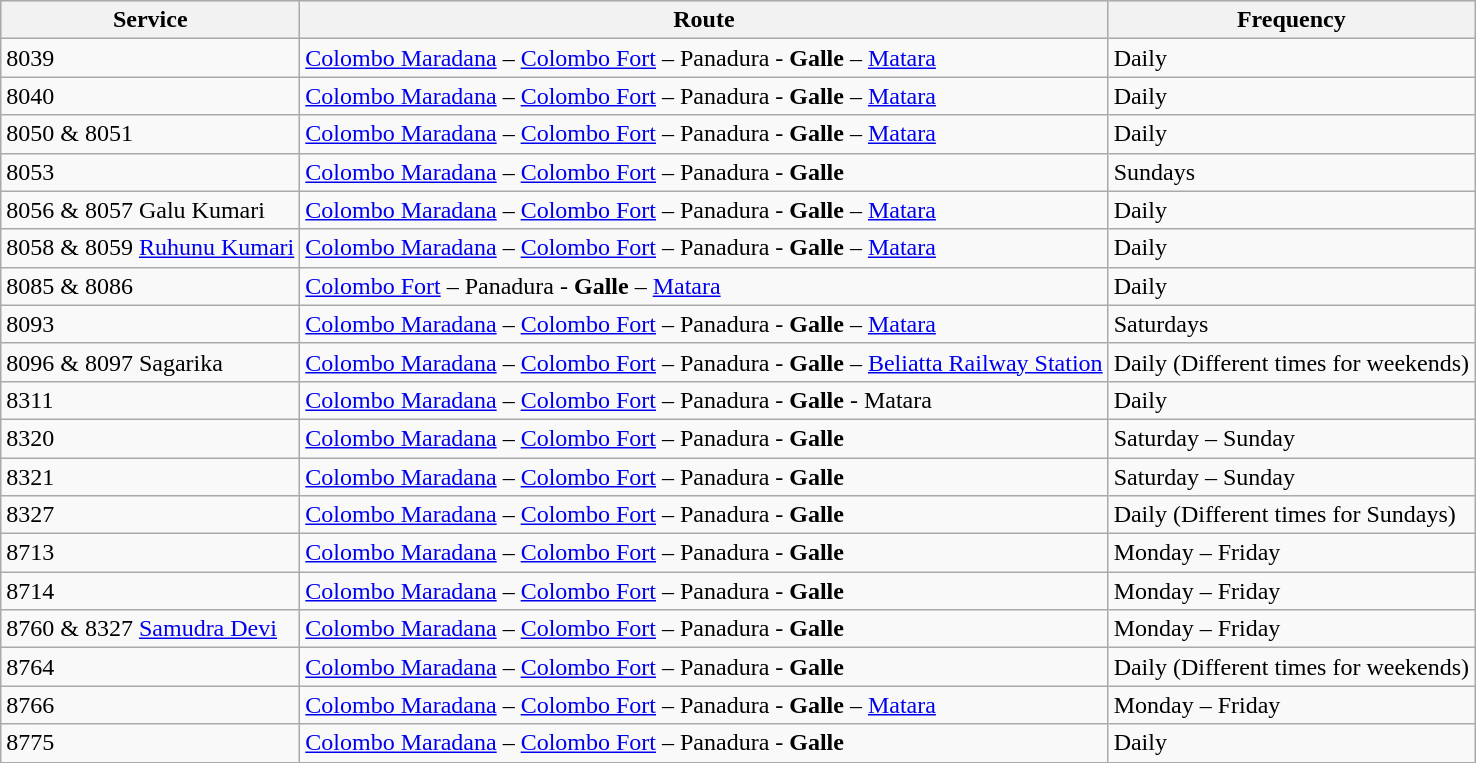<table class="wikitable">
<tr style="background-color:#e3e3e3;">
<th>Service</th>
<th>Route</th>
<th>Frequency</th>
</tr>
<tr>
<td>8039</td>
<td><a href='#'>Colombo Maradana</a> – <a href='#'>Colombo Fort</a> – Panadura - <strong>Galle</strong> – <a href='#'>Matara</a></td>
<td>Daily</td>
</tr>
<tr>
<td>8040</td>
<td><a href='#'>Colombo Maradana</a> – <a href='#'>Colombo Fort</a> – Panadura - <strong>Galle</strong> – <a href='#'>Matara</a></td>
<td>Daily</td>
</tr>
<tr>
<td>8050 & 8051</td>
<td><a href='#'>Colombo Maradana</a> – <a href='#'>Colombo Fort</a> – Panadura - <strong>Galle</strong> – <a href='#'>Matara</a></td>
<td>Daily</td>
</tr>
<tr>
<td>8053</td>
<td><a href='#'>Colombo Maradana</a> – <a href='#'>Colombo Fort</a> – Panadura - <strong>Galle</strong></td>
<td>Sundays</td>
</tr>
<tr>
<td>8056 & 8057 Galu Kumari</td>
<td><a href='#'>Colombo Maradana</a> – <a href='#'>Colombo Fort</a> – Panadura - <strong>Galle</strong> – <a href='#'>Matara</a></td>
<td>Daily</td>
</tr>
<tr>
<td>8058 & 8059 <a href='#'>Ruhunu Kumari</a></td>
<td><a href='#'>Colombo Maradana</a> – <a href='#'>Colombo Fort</a> – Panadura - <strong>Galle</strong> – <a href='#'>Matara</a></td>
<td>Daily</td>
</tr>
<tr>
<td>8085 & 8086</td>
<td><a href='#'>Colombo Fort</a> – Panadura - <strong>Galle</strong> – <a href='#'>Matara</a></td>
<td>Daily</td>
</tr>
<tr>
<td>8093</td>
<td><a href='#'>Colombo Maradana</a> – <a href='#'>Colombo Fort</a> – Panadura - <strong>Galle</strong> – <a href='#'>Matara</a></td>
<td>Saturdays</td>
</tr>
<tr>
<td>8096 & 8097 Sagarika</td>
<td><a href='#'>Colombo Maradana</a> – <a href='#'>Colombo Fort</a> – Panadura - <strong>Galle</strong> – <a href='#'>Beliatta Railway Station</a></td>
<td>Daily (Different times for weekends)</td>
</tr>
<tr>
<td>8311</td>
<td><a href='#'>Colombo Maradana</a> – <a href='#'>Colombo Fort</a> – Panadura - <strong>Galle</strong> - Matara</td>
<td>Daily</td>
</tr>
<tr>
<td>8320</td>
<td><a href='#'>Colombo Maradana</a> – <a href='#'>Colombo Fort</a> – Panadura - <strong>Galle</strong></td>
<td>Saturday – Sunday</td>
</tr>
<tr>
<td>8321</td>
<td><a href='#'>Colombo Maradana</a> – <a href='#'>Colombo Fort</a> – Panadura - <strong>Galle</strong></td>
<td>Saturday – Sunday</td>
</tr>
<tr>
<td>8327</td>
<td><a href='#'>Colombo Maradana</a> – <a href='#'>Colombo Fort</a> – Panadura - <strong>Galle</strong></td>
<td>Daily (Different times for Sundays)</td>
</tr>
<tr>
<td>8713</td>
<td><a href='#'>Colombo Maradana</a> – <a href='#'>Colombo Fort</a> – Panadura - <strong>Galle</strong></td>
<td>Monday – Friday</td>
</tr>
<tr>
<td>8714</td>
<td><a href='#'>Colombo Maradana</a> – <a href='#'>Colombo Fort</a> – Panadura - <strong>Galle</strong></td>
<td>Monday – Friday</td>
</tr>
<tr>
<td>8760 & 8327 <a href='#'>Samudra Devi</a></td>
<td><a href='#'>Colombo Maradana</a> – <a href='#'>Colombo Fort</a> – Panadura - <strong>Galle</strong></td>
<td>Monday – Friday</td>
</tr>
<tr>
<td>8764</td>
<td><a href='#'>Colombo Maradana</a> – <a href='#'>Colombo Fort</a> – Panadura - <strong>Galle</strong></td>
<td>Daily (Different times for weekends)</td>
</tr>
<tr>
<td>8766</td>
<td><a href='#'>Colombo Maradana</a> – <a href='#'>Colombo Fort</a> – Panadura - <strong>Galle</strong> – <a href='#'>Matara</a></td>
<td>Monday – Friday</td>
</tr>
<tr>
<td>8775</td>
<td><a href='#'>Colombo Maradana</a> – <a href='#'>Colombo Fort</a> – Panadura - <strong>Galle</strong></td>
<td>Daily</td>
</tr>
<tr>
</tr>
</table>
